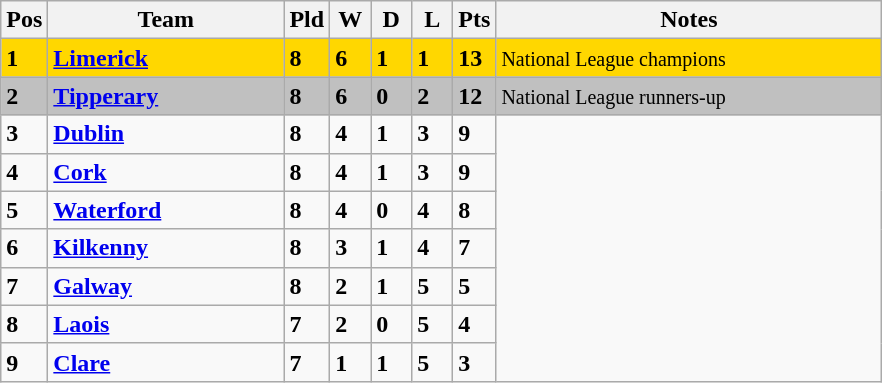<table class="wikitable" style="text-align: centre;">
<tr>
<th width=20>Pos</th>
<th width=150>Team</th>
<th width=20>Pld</th>
<th width=20>W</th>
<th width=20>D</th>
<th width=20>L</th>
<th width=20>Pts</th>
<th width=250>Notes</th>
</tr>
<tr style="background:gold;">
<td><strong>1</strong></td>
<td align=left><strong> <a href='#'>Limerick</a> </strong></td>
<td><strong>8</strong></td>
<td><strong>6</strong></td>
<td><strong>1</strong></td>
<td><strong>1</strong></td>
<td><strong>13</strong></td>
<td><small>National League champions</small></td>
</tr>
<tr style="background:silver;">
<td><strong>2</strong></td>
<td align=left><strong> <a href='#'>Tipperary</a> </strong></td>
<td><strong>8</strong></td>
<td><strong>6</strong></td>
<td><strong>0</strong></td>
<td><strong>2</strong></td>
<td><strong>12</strong></td>
<td><small>National League runners-up</small></td>
</tr>
<tr style>
<td><strong>3</strong></td>
<td align=left><strong> <a href='#'>Dublin</a> </strong></td>
<td><strong>8</strong></td>
<td><strong>4</strong></td>
<td><strong>1</strong></td>
<td><strong>3</strong></td>
<td><strong>9</strong></td>
</tr>
<tr style>
<td><strong>4</strong></td>
<td align=left><strong> <a href='#'>Cork</a> </strong></td>
<td><strong>8</strong></td>
<td><strong>4</strong></td>
<td><strong>1</strong></td>
<td><strong>3</strong></td>
<td><strong>9</strong></td>
</tr>
<tr style>
<td><strong>5</strong></td>
<td align=left><strong> <a href='#'>Waterford</a> </strong></td>
<td><strong>8</strong></td>
<td><strong>4</strong></td>
<td><strong>0</strong></td>
<td><strong>4</strong></td>
<td><strong>8</strong></td>
</tr>
<tr style>
<td><strong>6</strong></td>
<td align=left><strong> <a href='#'>Kilkenny</a> </strong></td>
<td><strong>8</strong></td>
<td><strong>3</strong></td>
<td><strong>1</strong></td>
<td><strong>4</strong></td>
<td><strong>7</strong></td>
</tr>
<tr style>
<td><strong>7</strong></td>
<td align=left><strong> <a href='#'>Galway</a> </strong></td>
<td><strong>8</strong></td>
<td><strong>2</strong></td>
<td><strong>1</strong></td>
<td><strong>5</strong></td>
<td><strong>5</strong></td>
</tr>
<tr style>
<td><strong>8</strong></td>
<td align=left><strong> <a href='#'>Laois</a> </strong></td>
<td><strong>7</strong></td>
<td><strong>2</strong></td>
<td><strong>0</strong></td>
<td><strong>5</strong></td>
<td><strong>4</strong></td>
</tr>
<tr style>
<td><strong>9</strong></td>
<td align=left><strong> <a href='#'>Clare</a> </strong></td>
<td><strong>7</strong></td>
<td><strong>1</strong></td>
<td><strong>1</strong></td>
<td><strong>5</strong></td>
<td><strong>3</strong></td>
</tr>
</table>
